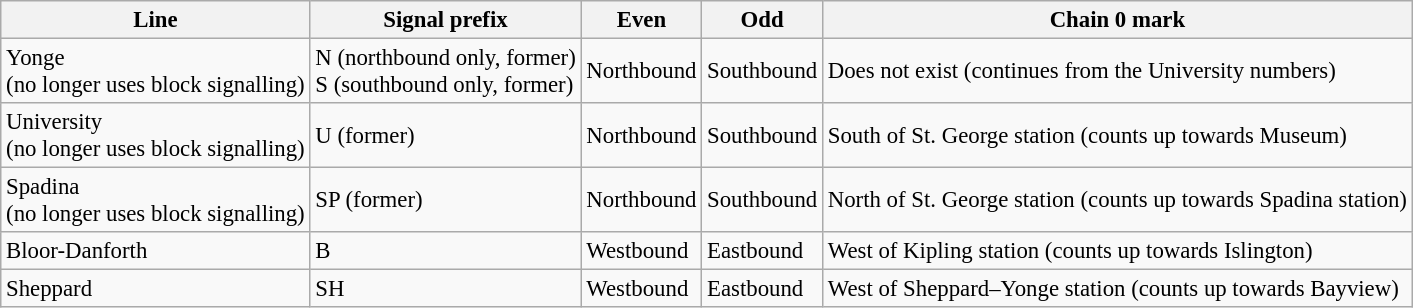<table class="wikitable" style="font-size: 95%;" |>
<tr>
<th>Line</th>
<th>Signal prefix</th>
<th>Even</th>
<th>Odd</th>
<th>Chain 0 mark</th>
</tr>
<tr>
<td>Yonge<br>(no longer uses block signalling)</td>
<td>N (northbound only, former) <br>S (southbound only, former)</td>
<td>Northbound</td>
<td>Southbound</td>
<td>Does not exist (continues from the University numbers)</td>
</tr>
<tr>
<td>University<br>(no longer uses block signalling)</td>
<td>U (former)</td>
<td>Northbound</td>
<td>Southbound</td>
<td>South of St. George station (counts up towards Museum)</td>
</tr>
<tr>
<td>Spadina<br>(no longer uses block signalling)</td>
<td>SP (former)</td>
<td>Northbound</td>
<td>Southbound</td>
<td>North of St. George station (counts up towards Spadina station)</td>
</tr>
<tr>
<td>Bloor-Danforth</td>
<td>B</td>
<td>Westbound</td>
<td>Eastbound</td>
<td>West of Kipling station (counts up towards Islington)</td>
</tr>
<tr>
<td>Sheppard</td>
<td>SH</td>
<td>Westbound</td>
<td>Eastbound</td>
<td>West of Sheppard–Yonge station (counts up towards Bayview)</td>
</tr>
</table>
